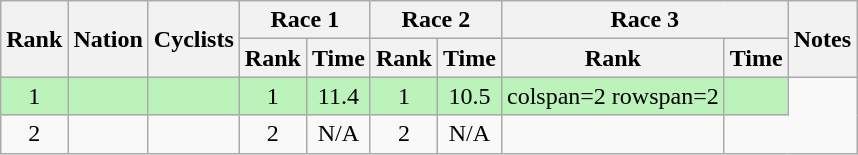<table class="wikitable sortable" style="text-align:center">
<tr>
<th rowspan=2>Rank</th>
<th rowspan=2>Nation</th>
<th rowspan=2>Cyclists</th>
<th colspan=2>Race 1</th>
<th colspan=2>Race 2</th>
<th colspan=2>Race 3</th>
<th rowspan=2>Notes</th>
</tr>
<tr>
<th>Rank</th>
<th>Time</th>
<th>Rank</th>
<th>Time</th>
<th>Rank</th>
<th>Time</th>
</tr>
<tr bgcolor=bbf3bb>
<td>1</td>
<td align=left></td>
<td align=left></td>
<td>1</td>
<td>11.4</td>
<td>1</td>
<td>10.5</td>
<td>colspan=2 rowspan=2 </td>
<td></td>
</tr>
<tr>
<td>2</td>
<td align=left></td>
<td align=left></td>
<td>2</td>
<td>N/A</td>
<td>2</td>
<td>N/A</td>
<td></td>
</tr>
</table>
